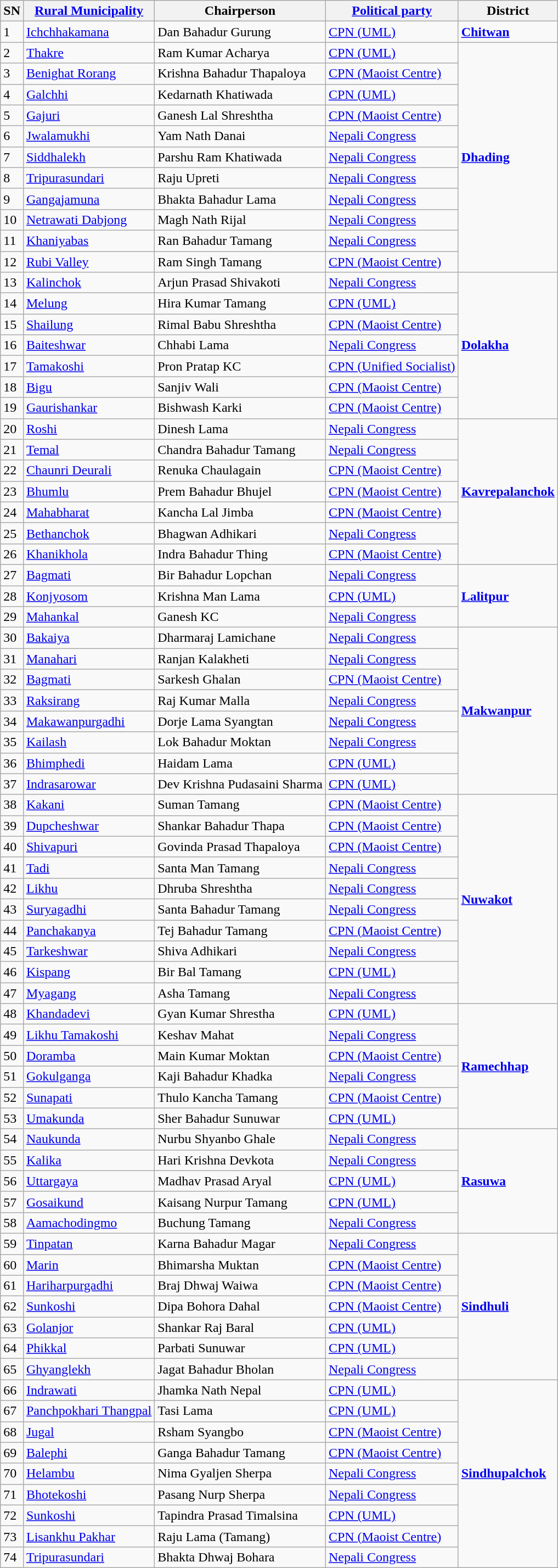<table class="wikitable sortable">
<tr>
<th>SN</th>
<th><a href='#'>Rural Municipality</a></th>
<th>Chairperson</th>
<th><a href='#'>Political party</a></th>
<th>District</th>
</tr>
<tr>
<td>1</td>
<td><a href='#'>Ichchhakamana</a></td>
<td>Dan Bahadur Gurung</td>
<td><a href='#'>CPN (UML)</a></td>
<td><a href='#'><strong>Chitwan</strong></a></td>
</tr>
<tr>
<td>2</td>
<td><a href='#'>Thakre</a></td>
<td>Ram Kumar Acharya</td>
<td><a href='#'>CPN (UML)</a></td>
<td rowspan="11"><a href='#'><strong>Dhading</strong></a></td>
</tr>
<tr>
<td>3</td>
<td><a href='#'>Benighat Rorang</a></td>
<td>Krishna Bahadur Thapaloya</td>
<td><a href='#'>CPN (Maoist Centre)</a></td>
</tr>
<tr>
<td>4</td>
<td><a href='#'>Galchhi</a></td>
<td>Kedarnath Khatiwada</td>
<td><a href='#'>CPN (UML)</a></td>
</tr>
<tr>
<td>5</td>
<td><a href='#'>Gajuri</a></td>
<td>Ganesh Lal Shreshtha</td>
<td><a href='#'>CPN (Maoist Centre)</a></td>
</tr>
<tr>
<td>6</td>
<td><a href='#'>Jwalamukhi</a></td>
<td>Yam Nath Danai</td>
<td><a href='#'>Nepali Congress</a></td>
</tr>
<tr>
<td>7</td>
<td><a href='#'>Siddhalekh</a></td>
<td>Parshu Ram Khatiwada</td>
<td><a href='#'>Nepali Congress</a></td>
</tr>
<tr>
<td>8</td>
<td><a href='#'>Tripurasundari</a></td>
<td>Raju Upreti</td>
<td><a href='#'>Nepali Congress</a></td>
</tr>
<tr>
<td>9</td>
<td><a href='#'>Gangajamuna</a></td>
<td>Bhakta Bahadur Lama</td>
<td><a href='#'>Nepali Congress</a></td>
</tr>
<tr>
<td>10</td>
<td><a href='#'>Netrawati Dabjong</a></td>
<td>Magh Nath Rijal</td>
<td><a href='#'>Nepali Congress</a></td>
</tr>
<tr>
<td>11</td>
<td><a href='#'>Khaniyabas</a></td>
<td>Ran Bahadur Tamang</td>
<td><a href='#'>Nepali Congress</a></td>
</tr>
<tr>
<td>12</td>
<td><a href='#'>Rubi Valley</a></td>
<td>Ram Singh Tamang</td>
<td><a href='#'>CPN (Maoist Centre)</a></td>
</tr>
<tr>
<td>13</td>
<td><a href='#'>Kalinchok</a></td>
<td>Arjun Prasad Shivakoti</td>
<td><a href='#'>Nepali Congress</a></td>
<td rowspan="7"><a href='#'><strong>Dolakha</strong></a></td>
</tr>
<tr>
<td>14</td>
<td><a href='#'>Melung</a></td>
<td>Hira Kumar Tamang</td>
<td><a href='#'>CPN (UML)</a></td>
</tr>
<tr>
<td>15</td>
<td><a href='#'>Shailung</a></td>
<td>Rimal Babu Shreshtha</td>
<td><a href='#'>CPN (Maoist Centre)</a></td>
</tr>
<tr>
<td>16</td>
<td><a href='#'>Baiteshwar</a></td>
<td>Chhabi Lama</td>
<td><a href='#'>Nepali Congress</a></td>
</tr>
<tr>
<td>17</td>
<td><a href='#'>Tamakoshi</a></td>
<td>Pron Pratap KC</td>
<td><a href='#'>CPN (Unified Socialist)</a></td>
</tr>
<tr>
<td>18</td>
<td><a href='#'>Bigu</a></td>
<td>Sanjiv Wali</td>
<td><a href='#'>CPN (Maoist Centre)</a></td>
</tr>
<tr>
<td>19</td>
<td><a href='#'>Gaurishankar</a></td>
<td>Bishwash Karki</td>
<td><a href='#'>CPN (Maoist Centre)</a></td>
</tr>
<tr>
<td>20</td>
<td><a href='#'>Roshi</a></td>
<td>Dinesh Lama</td>
<td><a href='#'>Nepali Congress</a></td>
<td rowspan="7"><a href='#'><strong>Kavrepalanchok</strong></a></td>
</tr>
<tr>
<td>21</td>
<td><a href='#'>Temal</a></td>
<td>Chandra Bahadur Tamang</td>
<td><a href='#'>Nepali Congress</a></td>
</tr>
<tr>
<td>22</td>
<td><a href='#'>Chaunri Deurali</a></td>
<td>Renuka Chaulagain</td>
<td><a href='#'>CPN (Maoist Centre)</a></td>
</tr>
<tr>
<td>23</td>
<td><a href='#'>Bhumlu</a></td>
<td>Prem Bahadur Bhujel</td>
<td><a href='#'>CPN (Maoist Centre)</a></td>
</tr>
<tr>
<td>24</td>
<td><a href='#'>Mahabharat</a></td>
<td>Kancha Lal Jimba</td>
<td><a href='#'>CPN (Maoist Centre)</a></td>
</tr>
<tr>
<td>25</td>
<td><a href='#'>Bethanchok</a></td>
<td>Bhagwan Adhikari</td>
<td><a href='#'>Nepali Congress</a></td>
</tr>
<tr>
<td>26</td>
<td><a href='#'>Khanikhola</a></td>
<td>Indra Bahadur Thing</td>
<td><a href='#'>CPN (Maoist Centre)</a></td>
</tr>
<tr>
<td>27</td>
<td><a href='#'>Bagmati</a></td>
<td>Bir Bahadur Lopchan</td>
<td><a href='#'>Nepali Congress</a></td>
<td rowspan="3"><a href='#'><strong>Lalitpur</strong></a></td>
</tr>
<tr>
<td>28</td>
<td><a href='#'>Konjyosom</a></td>
<td>Krishna Man Lama</td>
<td><a href='#'>CPN (UML)</a></td>
</tr>
<tr>
<td>29</td>
<td><a href='#'>Mahankal</a></td>
<td>Ganesh KC</td>
<td><a href='#'>Nepali Congress</a></td>
</tr>
<tr>
<td>30</td>
<td><a href='#'>Bakaiya</a></td>
<td>Dharmaraj Lamichane</td>
<td><a href='#'>Nepali Congress</a></td>
<td rowspan="8"><a href='#'><strong>Makwanpur</strong></a></td>
</tr>
<tr>
<td>31</td>
<td><a href='#'>Manahari</a></td>
<td>Ranjan Kalakheti</td>
<td><a href='#'>Nepali Congress</a></td>
</tr>
<tr>
<td>32</td>
<td><a href='#'>Bagmati</a></td>
<td>Sarkesh Ghalan</td>
<td><a href='#'>CPN (Maoist Centre)</a></td>
</tr>
<tr>
<td>33</td>
<td><a href='#'>Raksirang</a></td>
<td>Raj Kumar Malla</td>
<td><a href='#'>Nepali Congress</a></td>
</tr>
<tr>
<td>34</td>
<td><a href='#'>Makawanpurgadhi</a></td>
<td>Dorje Lama Syangtan</td>
<td><a href='#'>Nepali Congress</a></td>
</tr>
<tr>
<td>35</td>
<td><a href='#'>Kailash</a></td>
<td>Lok Bahadur Moktan</td>
<td><a href='#'>Nepali Congress</a></td>
</tr>
<tr>
<td>36</td>
<td><a href='#'>Bhimphedi</a></td>
<td>Haidam Lama</td>
<td><a href='#'>CPN (UML)</a></td>
</tr>
<tr>
<td>37</td>
<td><a href='#'>Indrasarowar</a></td>
<td>Dev Krishna Pudasaini Sharma</td>
<td><a href='#'>CPN (UML)</a></td>
</tr>
<tr>
<td>38</td>
<td><a href='#'>Kakani</a></td>
<td>Suman Tamang</td>
<td><a href='#'>CPN (Maoist Centre)</a></td>
<td rowspan="10"><a href='#'><strong>Nuwakot</strong></a></td>
</tr>
<tr>
<td>39</td>
<td><a href='#'>Dupcheshwar</a></td>
<td>Shankar Bahadur Thapa</td>
<td><a href='#'>CPN (Maoist Centre)</a></td>
</tr>
<tr>
<td>40</td>
<td><a href='#'>Shivapuri</a></td>
<td>Govinda Prasad Thapaloya</td>
<td><a href='#'>CPN (Maoist Centre)</a></td>
</tr>
<tr>
<td>41</td>
<td><a href='#'>Tadi</a></td>
<td>Santa Man Tamang</td>
<td><a href='#'>Nepali Congress</a></td>
</tr>
<tr>
<td>42</td>
<td><a href='#'>Likhu</a></td>
<td>Dhruba Shreshtha</td>
<td><a href='#'>Nepali Congress</a></td>
</tr>
<tr>
<td>43</td>
<td><a href='#'>Suryagadhi</a></td>
<td>Santa Bahadur Tamang</td>
<td><a href='#'>Nepali Congress</a></td>
</tr>
<tr>
<td>44</td>
<td><a href='#'>Panchakanya</a></td>
<td>Tej Bahadur Tamang</td>
<td><a href='#'>CPN (Maoist Centre)</a></td>
</tr>
<tr>
<td>45</td>
<td><a href='#'>Tarkeshwar</a></td>
<td>Shiva Adhikari</td>
<td><a href='#'>Nepali Congress</a></td>
</tr>
<tr>
<td>46</td>
<td><a href='#'>Kispang</a></td>
<td>Bir Bal Tamang</td>
<td><a href='#'>CPN (UML)</a></td>
</tr>
<tr>
<td>47</td>
<td><a href='#'>Myagang</a></td>
<td>Asha Tamang</td>
<td><a href='#'>Nepali Congress</a></td>
</tr>
<tr>
<td>48</td>
<td><a href='#'>Khandadevi</a></td>
<td>Gyan Kumar Shrestha</td>
<td><a href='#'>CPN (UML)</a></td>
<td rowspan="6"><a href='#'><strong>Ramechhap</strong></a></td>
</tr>
<tr>
<td>49</td>
<td><a href='#'>Likhu Tamakoshi</a></td>
<td>Keshav Mahat</td>
<td><a href='#'>Nepali Congress</a></td>
</tr>
<tr>
<td>50</td>
<td><a href='#'>Doramba</a></td>
<td>Main Kumar Moktan</td>
<td><a href='#'>CPN (Maoist Centre)</a></td>
</tr>
<tr>
<td>51</td>
<td><a href='#'>Gokulganga</a></td>
<td>Kaji Bahadur Khadka</td>
<td><a href='#'>Nepali Congress</a></td>
</tr>
<tr>
<td>52</td>
<td><a href='#'>Sunapati</a></td>
<td>Thulo Kancha Tamang</td>
<td><a href='#'>CPN (Maoist Centre)</a></td>
</tr>
<tr>
<td>53</td>
<td><a href='#'>Umakunda</a></td>
<td>Sher Bahadur Sunuwar</td>
<td><a href='#'>CPN (UML)</a></td>
</tr>
<tr>
<td>54</td>
<td><a href='#'>Naukunda</a></td>
<td>Nurbu Shyanbo Ghale</td>
<td><a href='#'>Nepali Congress</a></td>
<td rowspan="5"><a href='#'><strong>Rasuwa</strong></a></td>
</tr>
<tr>
<td>55</td>
<td><a href='#'>Kalika</a></td>
<td>Hari Krishna Devkota</td>
<td><a href='#'>Nepali Congress</a></td>
</tr>
<tr>
<td>56</td>
<td><a href='#'>Uttargaya</a></td>
<td>Madhav Prasad Aryal</td>
<td><a href='#'>CPN (UML)</a></td>
</tr>
<tr>
<td>57</td>
<td><a href='#'>Gosaikund</a></td>
<td>Kaisang Nurpur Tamang</td>
<td><a href='#'>CPN (UML)</a></td>
</tr>
<tr>
<td>58</td>
<td><a href='#'>Aamachodingmo</a></td>
<td>Buchung Tamang</td>
<td><a href='#'>Nepali Congress</a></td>
</tr>
<tr>
<td>59</td>
<td><a href='#'>Tinpatan</a></td>
<td>Karna Bahadur Magar</td>
<td><a href='#'>Nepali Congress</a></td>
<td rowspan="7"><a href='#'><strong>Sindhuli</strong></a></td>
</tr>
<tr>
<td>60</td>
<td><a href='#'>Marin</a></td>
<td>Bhimarsha Muktan</td>
<td><a href='#'>CPN (Maoist Centre)</a></td>
</tr>
<tr>
<td>61</td>
<td><a href='#'>Hariharpurgadhi</a></td>
<td>Braj Dhwaj Waiwa</td>
<td><a href='#'>CPN (Maoist Centre)</a></td>
</tr>
<tr>
<td>62</td>
<td><a href='#'>Sunkoshi</a></td>
<td>Dipa Bohora Dahal</td>
<td><a href='#'>CPN (Maoist Centre)</a></td>
</tr>
<tr>
<td>63</td>
<td><a href='#'>Golanjor</a></td>
<td>Shankar Raj Baral</td>
<td><a href='#'>CPN (UML)</a></td>
</tr>
<tr>
<td>64</td>
<td><a href='#'>Phikkal</a></td>
<td>Parbati Sunuwar</td>
<td><a href='#'>CPN (UML)</a></td>
</tr>
<tr>
<td>65</td>
<td><a href='#'>Ghyanglekh</a></td>
<td>Jagat Bahadur Bholan</td>
<td><a href='#'>Nepali Congress</a></td>
</tr>
<tr>
<td>66</td>
<td><a href='#'>Indrawati</a></td>
<td>Jhamka Nath Nepal</td>
<td><a href='#'>CPN (UML)</a></td>
<td rowspan="9"><a href='#'><strong>Sindhupalchok</strong></a></td>
</tr>
<tr>
<td>67</td>
<td><a href='#'>Panchpokhari Thangpal</a></td>
<td>Tasi Lama</td>
<td><a href='#'>CPN (UML)</a></td>
</tr>
<tr>
<td>68</td>
<td><a href='#'>Jugal</a></td>
<td>Rsham Syangbo</td>
<td><a href='#'>CPN (Maoist Centre)</a></td>
</tr>
<tr>
<td>69</td>
<td><a href='#'>Balephi</a></td>
<td>Ganga Bahadur Tamang</td>
<td><a href='#'>CPN (Maoist Centre)</a></td>
</tr>
<tr>
<td>70</td>
<td><a href='#'>Helambu</a></td>
<td>Nima Gyaljen Sherpa</td>
<td><a href='#'>Nepali Congress</a></td>
</tr>
<tr>
<td>71</td>
<td><a href='#'>Bhotekoshi</a></td>
<td>Pasang Nurp Sherpa</td>
<td><a href='#'>Nepali Congress</a></td>
</tr>
<tr>
<td>72</td>
<td><a href='#'>Sunkoshi</a></td>
<td>Tapindra Prasad Timalsina</td>
<td><a href='#'>CPN (UML)</a></td>
</tr>
<tr>
<td>73</td>
<td><a href='#'>Lisankhu Pakhar</a></td>
<td>Raju Lama (Tamang)</td>
<td><a href='#'>CPN (Maoist Centre)</a></td>
</tr>
<tr>
<td>74</td>
<td><a href='#'>Tripurasundari</a></td>
<td>Bhakta Dhwaj Bohara</td>
<td><a href='#'>Nepali Congress</a></td>
</tr>
</table>
